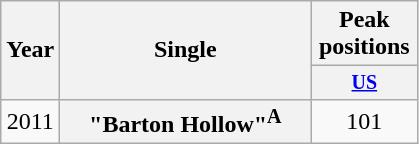<table class="wikitable plainrowheaders" style="text-align:center;">
<tr>
<th rowspan="2">Year</th>
<th rowspan="2" style="width:10em;">Single</th>
<th>Peak positions</th>
</tr>
<tr style="font-size:smaller;">
<th style="width:65px;"><a href='#'>US</a></th>
</tr>
<tr>
<td>2011</td>
<th scope="row">"Barton Hollow"<sup>A</sup></th>
<td>101</td>
</tr>
</table>
